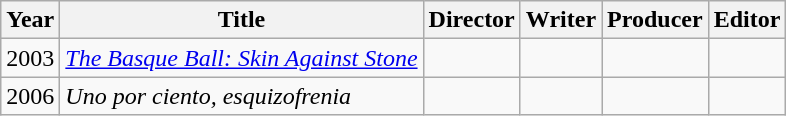<table class = "wikitable sortable">
<tr>
<th>Year</th>
<th>Title</th>
<th>Director</th>
<th>Writer</th>
<th>Producer</th>
<th>Editor</th>
</tr>
<tr>
<td>2003</td>
<td><em><a href='#'>The Basque Ball: Skin Against Stone</a></em></td>
<td></td>
<td></td>
<td></td>
<td></td>
</tr>
<tr>
<td>2006</td>
<td><em>Uno por ciento, esquizofrenia</em></td>
<td></td>
<td></td>
<td></td>
<td></td>
</tr>
</table>
